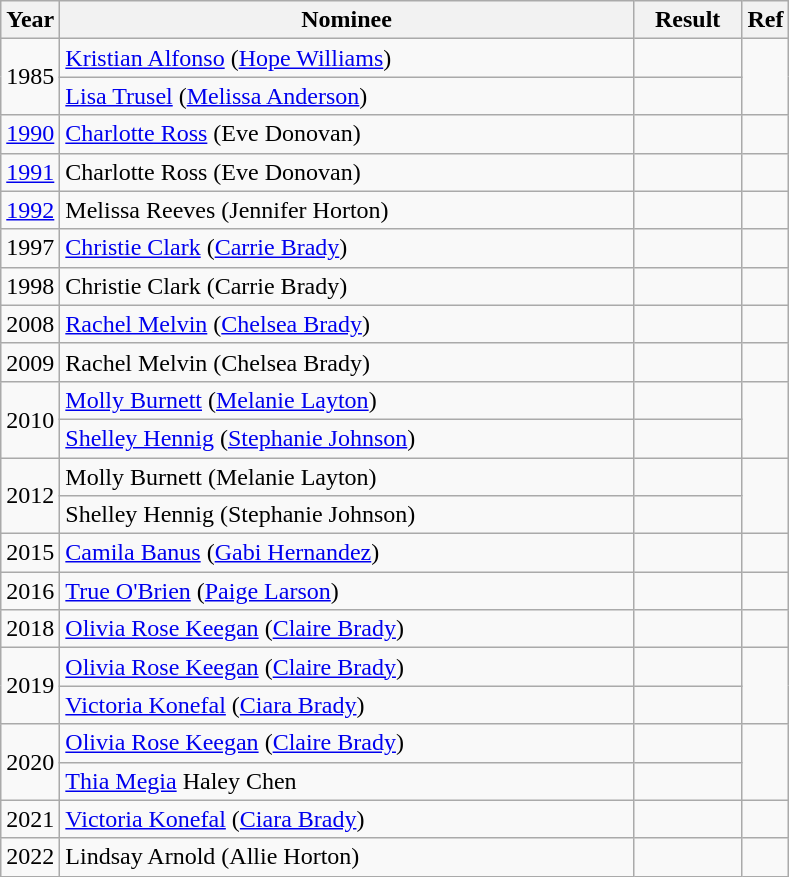<table class="wikitable">
<tr>
<th>Year</th>
<th style="width:375px;">Nominee</th>
<th width="65">Result</th>
<th>Ref</th>
</tr>
<tr>
<td rowspan="2">1985</td>
<td><a href='#'>Kristian Alfonso</a> (<a href='#'>Hope Williams</a>)</td>
<td></td>
<td rowspan="2"></td>
</tr>
<tr>
<td><a href='#'>Lisa Trusel</a> (<a href='#'>Melissa Anderson</a>)</td>
<td></td>
</tr>
<tr>
<td><a href='#'>1990</a></td>
<td><a href='#'>Charlotte Ross</a> (Eve Donovan)</td>
<td></td>
<td></td>
</tr>
<tr>
<td><a href='#'>1991</a></td>
<td>Charlotte Ross (Eve Donovan)</td>
<td></td>
<td></td>
</tr>
<tr>
<td><a href='#'>1992</a></td>
<td>Melissa Reeves (Jennifer Horton)</td>
<td></td>
<td></td>
</tr>
<tr>
<td>1997</td>
<td><a href='#'>Christie Clark</a> (<a href='#'>Carrie Brady</a>)</td>
<td></td>
<td></td>
</tr>
<tr>
<td>1998</td>
<td>Christie Clark (Carrie Brady)</td>
<td></td>
<td></td>
</tr>
<tr>
<td>2008</td>
<td><a href='#'>Rachel Melvin</a> (<a href='#'>Chelsea Brady</a>)</td>
<td></td>
<td></td>
</tr>
<tr>
<td>2009</td>
<td>Rachel Melvin (Chelsea Brady)</td>
<td></td>
<td></td>
</tr>
<tr>
<td rowspan="2">2010</td>
<td><a href='#'>Molly Burnett</a> (<a href='#'>Melanie Layton</a>)</td>
<td></td>
<td rowspan="2"></td>
</tr>
<tr>
<td><a href='#'>Shelley Hennig</a> (<a href='#'>Stephanie Johnson</a>)</td>
<td></td>
</tr>
<tr>
<td rowspan="2">2012</td>
<td>Molly Burnett (Melanie Layton)</td>
<td></td>
<td rowspan="2"></td>
</tr>
<tr>
<td>Shelley Hennig (Stephanie Johnson)</td>
<td></td>
</tr>
<tr>
<td>2015</td>
<td><a href='#'>Camila Banus</a> (<a href='#'>Gabi Hernandez</a>)</td>
<td></td>
<td></td>
</tr>
<tr>
<td>2016</td>
<td><a href='#'>True O'Brien</a> (<a href='#'>Paige Larson</a>)</td>
<td></td>
<td></td>
</tr>
<tr>
<td>2018</td>
<td><a href='#'>Olivia Rose Keegan</a> (<a href='#'>Claire Brady</a>)</td>
<td></td>
<td></td>
</tr>
<tr>
<td rowspan="2">2019</td>
<td><a href='#'>Olivia Rose Keegan</a> (<a href='#'>Claire Brady</a>)</td>
<td></td>
<td rowspan="2"></td>
</tr>
<tr>
<td><a href='#'>Victoria Konefal</a> (<a href='#'>Ciara Brady</a>)</td>
<td></td>
</tr>
<tr>
<td rowspan="2">2020</td>
<td><a href='#'>Olivia Rose Keegan</a> (<a href='#'>Claire Brady</a>)</td>
<td></td>
<td rowspan="2"></td>
</tr>
<tr>
<td><a href='#'>Thia Megia</a> Haley Chen</td>
<td></td>
</tr>
<tr>
<td>2021</td>
<td><a href='#'>Victoria Konefal</a> (<a href='#'>Ciara Brady</a>)</td>
<td></td>
<td></td>
</tr>
<tr>
<td>2022</td>
<td>Lindsay Arnold (Allie Horton)</td>
<td></td>
<td></td>
</tr>
</table>
